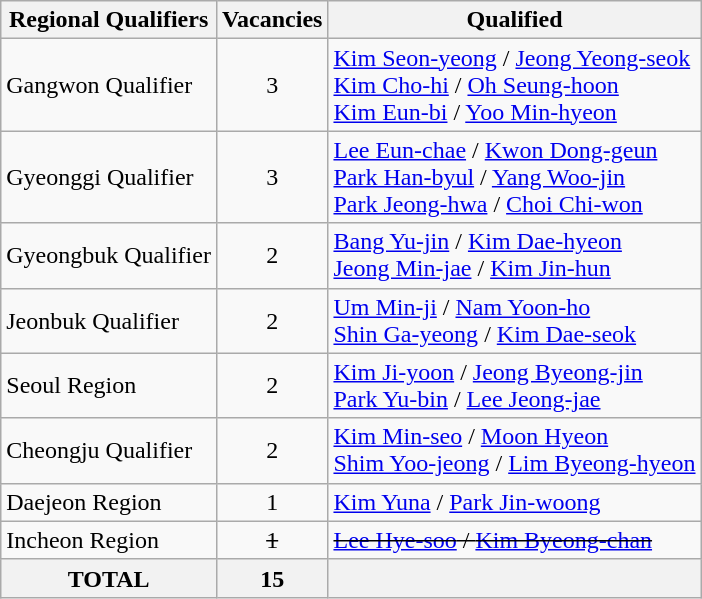<table class="wikitable" border="1">
<tr>
<th scope="col">Regional Qualifiers</th>
<th scope="col">Vacancies</th>
<th scope="col">Qualified</th>
</tr>
<tr>
<td> Gangwon Qualifier</td>
<td align=center>3</td>
<td><a href='#'>Kim Seon-yeong</a> / <a href='#'>Jeong Yeong-seok</a> <br> <a href='#'>Kim Cho-hi</a> / <a href='#'>Oh Seung-hoon</a> <br> <a href='#'>Kim Eun-bi</a> / <a href='#'>Yoo Min-hyeon</a></td>
</tr>
<tr>
<td> Gyeonggi Qualifier</td>
<td align=center>3</td>
<td><a href='#'>Lee Eun-chae</a> / <a href='#'>Kwon Dong-geun</a> <br> <a href='#'>Park Han-byul</a> / <a href='#'>Yang Woo-jin</a> <br> <a href='#'>Park Jeong-hwa</a> / <a href='#'>Choi Chi-won</a></td>
</tr>
<tr>
<td> Gyeongbuk Qualifier</td>
<td align=center>2</td>
<td><a href='#'>Bang Yu-jin</a> / <a href='#'>Kim Dae-hyeon</a> <br> <a href='#'>Jeong Min-jae</a> / <a href='#'>Kim Jin-hun</a></td>
</tr>
<tr>
<td> Jeonbuk Qualifier</td>
<td align=center>2</td>
<td><a href='#'>Um Min-ji</a> / <a href='#'>Nam Yoon-ho</a> <br> <a href='#'>Shin Ga-yeong</a> / <a href='#'>Kim Dae-seok</a></td>
</tr>
<tr>
<td> Seoul Region</td>
<td align=center>2</td>
<td><a href='#'>Kim Ji-yoon</a> / <a href='#'>Jeong Byeong-jin</a> <br> <a href='#'>Park Yu-bin</a> / <a href='#'>Lee Jeong-jae</a></td>
</tr>
<tr>
<td> Cheongju Qualifier</td>
<td align=center>2</td>
<td><a href='#'>Kim Min-seo</a> / <a href='#'>Moon Hyeon</a> <br> <a href='#'>Shim Yoo-jeong</a> / <a href='#'>Lim Byeong-hyeon</a></td>
</tr>
<tr>
<td> Daejeon Region</td>
<td align=center>1</td>
<td><a href='#'>Kim Yuna</a> / <a href='#'>Park Jin-woong</a></td>
</tr>
<tr>
<td> Incheon Region</td>
<td align=center><s>1</s></td>
<td><s><a href='#'>Lee Hye-soo</a> / <a href='#'>Kim Byeong-chan</a></s></td>
</tr>
<tr>
<th>TOTAL</th>
<th>15</th>
<th></th>
</tr>
</table>
